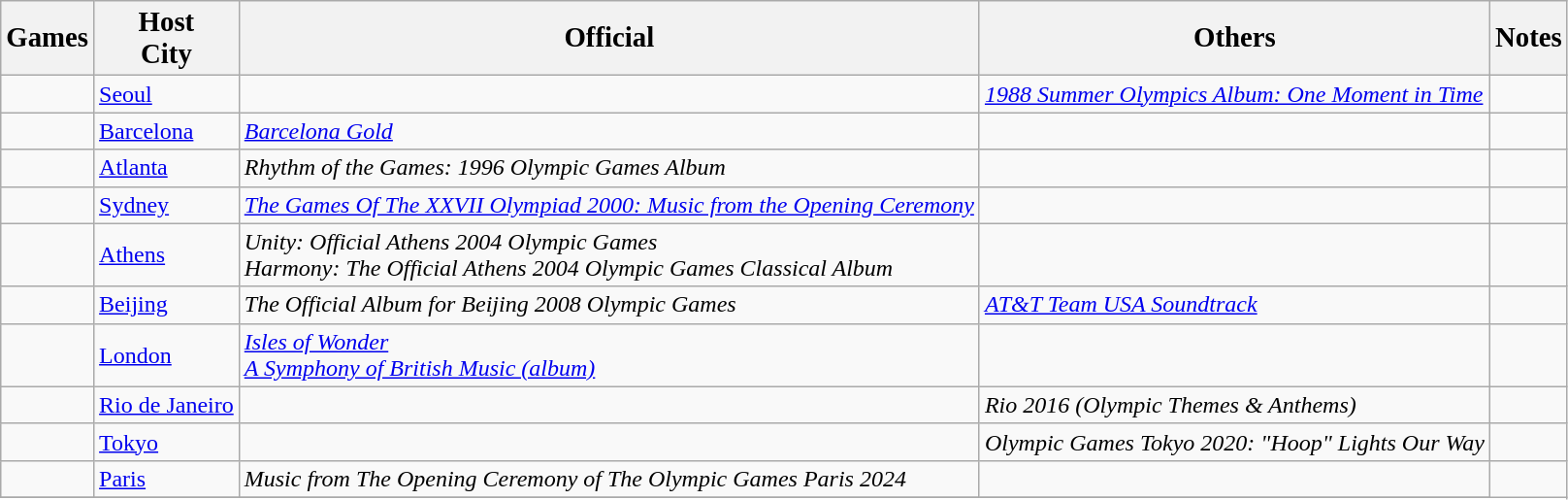<table class="wikitable sortable">
<tr>
<th><big>Games</big></th>
<th><big>Host <br>City</big></th>
<th><big>Official</big></th>
<th><big>Others</big></th>
<th><big>Notes</big></th>
</tr>
<tr>
<td></td>
<td><a href='#'>Seoul</a></td>
<td></td>
<td><em><a href='#'>1988 Summer Olympics Album: One Moment in Time</a></em></td>
<td></td>
</tr>
<tr>
<td></td>
<td><a href='#'>Barcelona</a></td>
<td><em><a href='#'>Barcelona Gold</a></em></td>
<td></td>
<td></td>
</tr>
<tr>
<td></td>
<td><a href='#'>Atlanta</a></td>
<td><em>Rhythm of the Games: 1996 Olympic Games Album</em></td>
<td></td>
<td></td>
</tr>
<tr>
<td></td>
<td><a href='#'>Sydney</a></td>
<td><em><a href='#'>The Games Of The XXVII Olympiad 2000: Music from the Opening Ceremony</a></em></td>
<td></td>
<td></td>
</tr>
<tr>
<td></td>
<td><a href='#'>Athens</a></td>
<td><em>Unity: Official Athens 2004 Olympic Games</em><br><em>Harmony: The Official Athens 2004 Olympic Games Classical Album</em></td>
<td></td>
<td></td>
</tr>
<tr>
<td></td>
<td><a href='#'>Beijing</a></td>
<td><em>The Official Album for Beijing 2008 Olympic Games</em></td>
<td><em><a href='#'>AT&T Team USA Soundtrack</a></em></td>
<td></td>
</tr>
<tr>
<td></td>
<td><a href='#'>London</a></td>
<td><em><a href='#'>Isles of Wonder</a></em><br><em><a href='#'>A Symphony of British Music (album)</a></em></td>
<td></td>
<td></td>
</tr>
<tr>
<td></td>
<td><a href='#'>Rio de Janeiro</a></td>
<td></td>
<td><em>Rio 2016 (Olympic Themes & Anthems)</em></td>
<td></td>
</tr>
<tr>
<td></td>
<td><a href='#'>Tokyo</a></td>
<td></td>
<td><em>Olympic Games Tokyo 2020: "Hoop" Lights Our Way</em></td>
<td></td>
</tr>
<tr>
<td></td>
<td><a href='#'>Paris</a></td>
<td><em>Music from The Opening Ceremony of The Olympic Games Paris 2024</em></td>
<td></td>
</tr>
<tr>
</tr>
</table>
